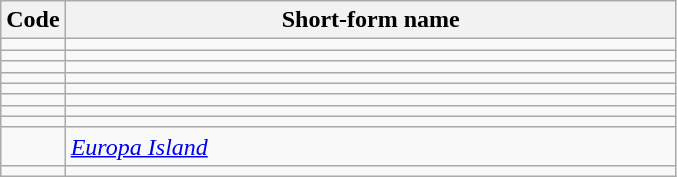<table class="wikitable sortable">
<tr>
<th>Code</th>
<th width=400px>Short-form name</th>
</tr>
<tr>
<td></td>
<td></td>
</tr>
<tr>
<td></td>
<td></td>
</tr>
<tr>
<td></td>
<td></td>
</tr>
<tr>
<td></td>
<td></td>
</tr>
<tr>
<td></td>
<td></td>
</tr>
<tr>
<td></td>
<td></td>
</tr>
<tr>
<td></td>
<td></td>
</tr>
<tr>
<td></td>
<td></td>
</tr>
<tr>
<td></td>
<td> <em><a href='#'>Europa Island</a></em></td>
</tr>
<tr>
<td></td>
<td></td>
</tr>
</table>
